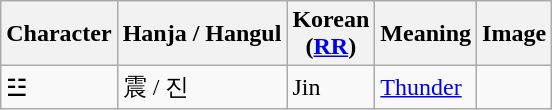<table class="wikitable">
<tr>
<th>Character</th>
<th>Hanja / Hangul</th>
<th>Korean<br>(<a href='#'>RR</a>)</th>
<th>Meaning</th>
<th>Image</th>
</tr>
<tr>
<td>☳</td>
<td>震 / 진</td>
<td>Jin</td>
<td><a href='#'>Thunder</a></td>
<td></td>
</tr>
</table>
